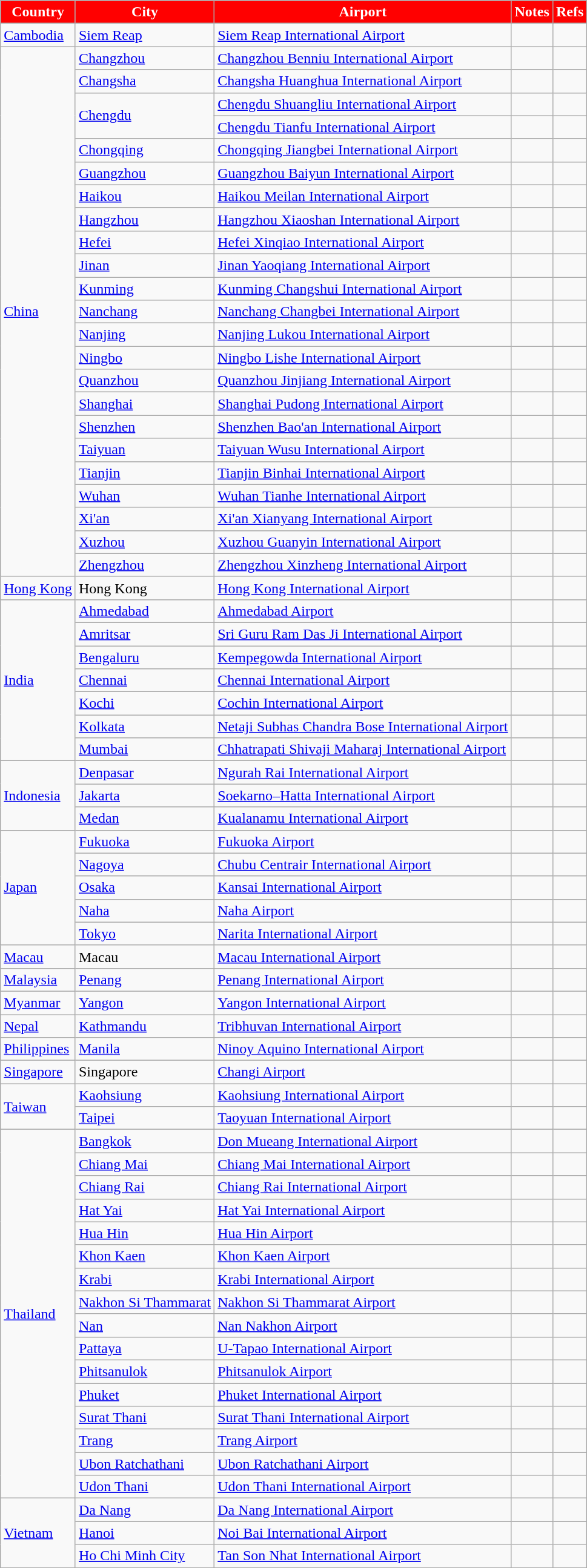<table class="sortable wikitable">
<tr>
<th style="background:red; color:white;">Country</th>
<th style="background:red; color:white;">City</th>
<th style="background:red; color:white;">Airport</th>
<th style="background:red; color:white;">Notes</th>
<th style="background:red; color:white;" class="unsortable">Refs</th>
</tr>
<tr>
<td><a href='#'>Cambodia</a></td>
<td><a href='#'>Siem Reap</a></td>
<td><a href='#'>Siem Reap International Airport</a></td>
<td></td>
<td align=center></td>
</tr>
<tr>
<td rowspan="23"><a href='#'>China</a></td>
<td><a href='#'>Changzhou</a></td>
<td><a href='#'>Changzhou Benniu International Airport</a></td>
<td align=center></td>
<td align=center></td>
</tr>
<tr>
<td><a href='#'>Changsha</a></td>
<td><a href='#'>Changsha Huanghua International Airport</a></td>
<td align=center></td>
<td align=center></td>
</tr>
<tr>
<td rowspan="2"><a href='#'>Chengdu</a></td>
<td><a href='#'>Chengdu Shuangliu International Airport</a></td>
<td></td>
<td align=center></td>
</tr>
<tr>
<td><a href='#'>Chengdu Tianfu International Airport</a></td>
<td align=center></td>
<td align=center></td>
</tr>
<tr>
<td><a href='#'>Chongqing</a></td>
<td><a href='#'>Chongqing Jiangbei International Airport</a></td>
<td align=center></td>
<td align=center></td>
</tr>
<tr>
<td><a href='#'>Guangzhou</a></td>
<td><a href='#'>Guangzhou Baiyun International Airport</a></td>
<td align=center></td>
<td align=center></td>
</tr>
<tr>
<td><a href='#'>Haikou</a></td>
<td><a href='#'>Haikou Meilan International Airport</a></td>
<td align=center></td>
<td align=center></td>
</tr>
<tr>
<td><a href='#'>Hangzhou</a></td>
<td><a href='#'>Hangzhou Xiaoshan International Airport</a></td>
<td align=center></td>
<td align=center></td>
</tr>
<tr>
<td><a href='#'>Hefei</a></td>
<td><a href='#'>Hefei Xinqiao International Airport</a></td>
<td align=center></td>
<td align=center></td>
</tr>
<tr>
<td><a href='#'>Jinan</a></td>
<td><a href='#'>Jinan Yaoqiang International Airport</a></td>
<td align=center></td>
<td align=center></td>
</tr>
<tr>
<td><a href='#'>Kunming</a></td>
<td><a href='#'>Kunming Changshui International Airport</a></td>
<td></td>
<td align=center></td>
</tr>
<tr>
<td><a href='#'>Nanchang</a></td>
<td><a href='#'>Nanchang Changbei International Airport</a></td>
<td align=center></td>
<td align=center></td>
</tr>
<tr>
<td><a href='#'>Nanjing</a></td>
<td><a href='#'>Nanjing Lukou International Airport</a></td>
<td align=center></td>
<td align=center></td>
</tr>
<tr>
<td><a href='#'>Ningbo</a></td>
<td><a href='#'>Ningbo Lishe International Airport</a></td>
<td align=center></td>
<td align=center></td>
</tr>
<tr>
<td><a href='#'>Quanzhou</a></td>
<td><a href='#'>Quanzhou Jinjiang International Airport</a></td>
<td align=center></td>
<td align=center></td>
</tr>
<tr>
<td><a href='#'>Shanghai</a></td>
<td><a href='#'>Shanghai Pudong International Airport</a></td>
<td align=center></td>
<td align=center></td>
</tr>
<tr>
<td><a href='#'>Shenzhen</a></td>
<td><a href='#'>Shenzhen Bao'an International Airport</a></td>
<td align=center></td>
<td align=center></td>
</tr>
<tr>
<td><a href='#'>Taiyuan</a></td>
<td><a href='#'>Taiyuan Wusu International Airport</a></td>
<td></td>
<td align=center></td>
</tr>
<tr>
<td><a href='#'>Tianjin</a></td>
<td><a href='#'>Tianjin Binhai International Airport</a></td>
<td align=center></td>
<td align=center></td>
</tr>
<tr>
<td><a href='#'>Wuhan</a></td>
<td><a href='#'>Wuhan Tianhe International Airport</a></td>
<td align=center></td>
<td align=center></td>
</tr>
<tr>
<td><a href='#'>Xi'an</a></td>
<td><a href='#'>Xi'an Xianyang International Airport</a></td>
<td align=center></td>
<td align=center></td>
</tr>
<tr>
<td><a href='#'>Xuzhou</a></td>
<td><a href='#'>Xuzhou Guanyin International Airport</a></td>
<td></td>
<td align=center></td>
</tr>
<tr>
<td><a href='#'>Zhengzhou</a></td>
<td><a href='#'>Zhengzhou Xinzheng International Airport</a></td>
<td align=center></td>
<td align=center></td>
</tr>
<tr>
<td><a href='#'>Hong Kong</a></td>
<td>Hong Kong</td>
<td><a href='#'>Hong Kong International Airport</a></td>
<td align=center></td>
<td align=center></td>
</tr>
<tr>
<td rowspan="7"><a href='#'>India</a></td>
<td><a href='#'>Ahmedabad</a></td>
<td><a href='#'>Ahmedabad Airport</a></td>
<td align=center></td>
<td align=center></td>
</tr>
<tr>
<td><a href='#'>Amritsar</a></td>
<td><a href='#'>Sri Guru Ram Das Ji International Airport</a></td>
<td align=center></td>
<td align=center></td>
</tr>
<tr>
<td><a href='#'>Bengaluru</a></td>
<td><a href='#'>Kempegowda International Airport</a></td>
<td align=center></td>
<td align=center></td>
</tr>
<tr>
<td><a href='#'>Chennai</a></td>
<td><a href='#'>Chennai International Airport</a></td>
<td align=center></td>
<td align=center></td>
</tr>
<tr>
<td><a href='#'>Kochi</a></td>
<td><a href='#'>Cochin International Airport</a></td>
<td align=center></td>
<td align=center></td>
</tr>
<tr>
<td><a href='#'>Kolkata</a></td>
<td><a href='#'>Netaji Subhas Chandra Bose International Airport</a></td>
<td align=center></td>
<td align=center></td>
</tr>
<tr>
<td><a href='#'>Mumbai</a></td>
<td><a href='#'>Chhatrapati Shivaji Maharaj International Airport</a></td>
<td align=center></td>
<td align=center></td>
</tr>
<tr>
<td rowspan="3"><a href='#'>Indonesia</a></td>
<td><a href='#'>Denpasar</a></td>
<td><a href='#'>Ngurah Rai International Airport</a></td>
<td align=center></td>
<td align=center></td>
</tr>
<tr>
<td><a href='#'>Jakarta</a></td>
<td><a href='#'>Soekarno–Hatta International Airport</a></td>
<td align=center></td>
<td align=center></td>
</tr>
<tr>
<td><a href='#'>Medan</a></td>
<td><a href='#'>Kualanamu International Airport</a></td>
<td align=center></td>
<td align=center></td>
</tr>
<tr>
<td rowspan="5"><a href='#'>Japan</a></td>
<td><a href='#'>Fukuoka</a></td>
<td><a href='#'>Fukuoka Airport</a></td>
<td></td>
<td align=center></td>
</tr>
<tr>
<td><a href='#'>Nagoya</a></td>
<td><a href='#'>Chubu Centrair International Airport</a></td>
<td></td>
<td align=center></td>
</tr>
<tr>
<td><a href='#'>Osaka</a></td>
<td><a href='#'>Kansai International Airport</a></td>
<td></td>
<td align=center></td>
</tr>
<tr>
<td><a href='#'>Naha</a></td>
<td><a href='#'>Naha Airport</a></td>
<td align=center></td>
<td align=center></td>
</tr>
<tr>
<td><a href='#'>Tokyo</a></td>
<td><a href='#'>Narita International Airport</a></td>
<td align=center></td>
<td align=center></td>
</tr>
<tr>
<td><a href='#'>Macau</a></td>
<td>Macau</td>
<td><a href='#'>Macau International Airport</a></td>
<td align=center></td>
<td align=center></td>
</tr>
<tr>
<td><a href='#'>Malaysia</a></td>
<td><a href='#'>Penang</a></td>
<td><a href='#'>Penang International Airport</a></td>
<td align=center></td>
<td align=center></td>
</tr>
<tr>
<td><a href='#'>Myanmar</a></td>
<td><a href='#'>Yangon</a></td>
<td><a href='#'>Yangon International Airport</a></td>
<td></td>
<td align=center></td>
</tr>
<tr>
<td><a href='#'>Nepal</a></td>
<td><a href='#'>Kathmandu</a></td>
<td><a href='#'>Tribhuvan International Airport</a></td>
<td align=center></td>
<td align=center></td>
</tr>
<tr>
<td><a href='#'>Philippines</a></td>
<td><a href='#'>Manila</a></td>
<td><a href='#'>Ninoy Aquino International Airport</a></td>
<td></td>
<td align=center></td>
</tr>
<tr>
<td><a href='#'>Singapore</a></td>
<td>Singapore</td>
<td><a href='#'>Changi Airport</a></td>
<td align=center></td>
<td align=center></td>
</tr>
<tr>
<td rowspan="2"><a href='#'>Taiwan</a></td>
<td><a href='#'>Kaohsiung</a></td>
<td><a href='#'>Kaohsiung International Airport</a></td>
<td align=center></td>
<td align=center></td>
</tr>
<tr>
<td><a href='#'>Taipei</a></td>
<td><a href='#'>Taoyuan International Airport</a></td>
<td></td>
<td align=center></td>
</tr>
<tr>
<td rowspan="16"><a href='#'>Thailand</a></td>
<td><a href='#'>Bangkok</a></td>
<td><a href='#'>Don Mueang International Airport</a></td>
<td></td>
<td align=center></td>
</tr>
<tr>
<td><a href='#'>Chiang Mai</a></td>
<td><a href='#'>Chiang Mai International Airport</a></td>
<td align=center></td>
<td align=center></td>
</tr>
<tr>
<td><a href='#'>Chiang Rai</a></td>
<td><a href='#'>Chiang Rai International Airport</a></td>
<td align=center></td>
<td align=center></td>
</tr>
<tr>
<td><a href='#'>Hat Yai</a></td>
<td><a href='#'>Hat Yai International Airport</a></td>
<td align=center></td>
<td align=center></td>
</tr>
<tr>
<td><a href='#'>Hua Hin</a></td>
<td><a href='#'>Hua Hin Airport</a></td>
<td></td>
<td align=center></td>
</tr>
<tr>
<td><a href='#'>Khon Kaen</a></td>
<td><a href='#'>Khon Kaen Airport</a></td>
<td align=center></td>
<td align=center></td>
</tr>
<tr>
<td><a href='#'>Krabi</a></td>
<td><a href='#'>Krabi International Airport</a></td>
<td align=center></td>
<td align=center></td>
</tr>
<tr>
<td><a href='#'>Nakhon Si Thammarat</a></td>
<td><a href='#'>Nakhon Si Thammarat Airport</a></td>
<td align=center></td>
<td align=center></td>
</tr>
<tr>
<td><a href='#'>Nan</a></td>
<td><a href='#'>Nan Nakhon Airport</a></td>
<td></td>
<td align=center></td>
</tr>
<tr>
<td><a href='#'>Pattaya</a></td>
<td><a href='#'>U-Tapao International Airport</a></td>
<td align=center></td>
<td align=center></td>
</tr>
<tr>
<td><a href='#'>Phitsanulok</a></td>
<td><a href='#'>Phitsanulok Airport</a></td>
<td align=center></td>
<td align=center></td>
</tr>
<tr>
<td><a href='#'>Phuket</a></td>
<td><a href='#'>Phuket International Airport</a></td>
<td align=center></td>
<td align=center></td>
</tr>
<tr>
<td><a href='#'>Surat Thani</a></td>
<td><a href='#'>Surat Thani International Airport</a></td>
<td align=center></td>
<td align=center></td>
</tr>
<tr>
<td><a href='#'>Trang</a></td>
<td><a href='#'>Trang Airport</a></td>
<td align=center></td>
<td align=center></td>
</tr>
<tr>
<td><a href='#'>Ubon Ratchathani</a></td>
<td><a href='#'>Ubon Ratchathani Airport</a></td>
<td align=center></td>
<td align=center></td>
</tr>
<tr>
<td><a href='#'>Udon Thani</a></td>
<td><a href='#'>Udon Thani International Airport</a></td>
<td align=center></td>
<td align=center></td>
</tr>
<tr>
<td rowspan="3"><a href='#'>Vietnam</a></td>
<td><a href='#'>Da Nang</a></td>
<td><a href='#'>Da Nang International Airport</a></td>
<td></td>
<td align=center></td>
</tr>
<tr>
<td><a href='#'>Hanoi</a></td>
<td><a href='#'>Noi Bai International Airport</a></td>
<td></td>
<td align=center></td>
</tr>
<tr>
<td><a href='#'>Ho Chi Minh City</a></td>
<td><a href='#'>Tan Son Nhat International Airport</a></td>
<td></td>
<td align=center></td>
</tr>
<tr>
</tr>
</table>
